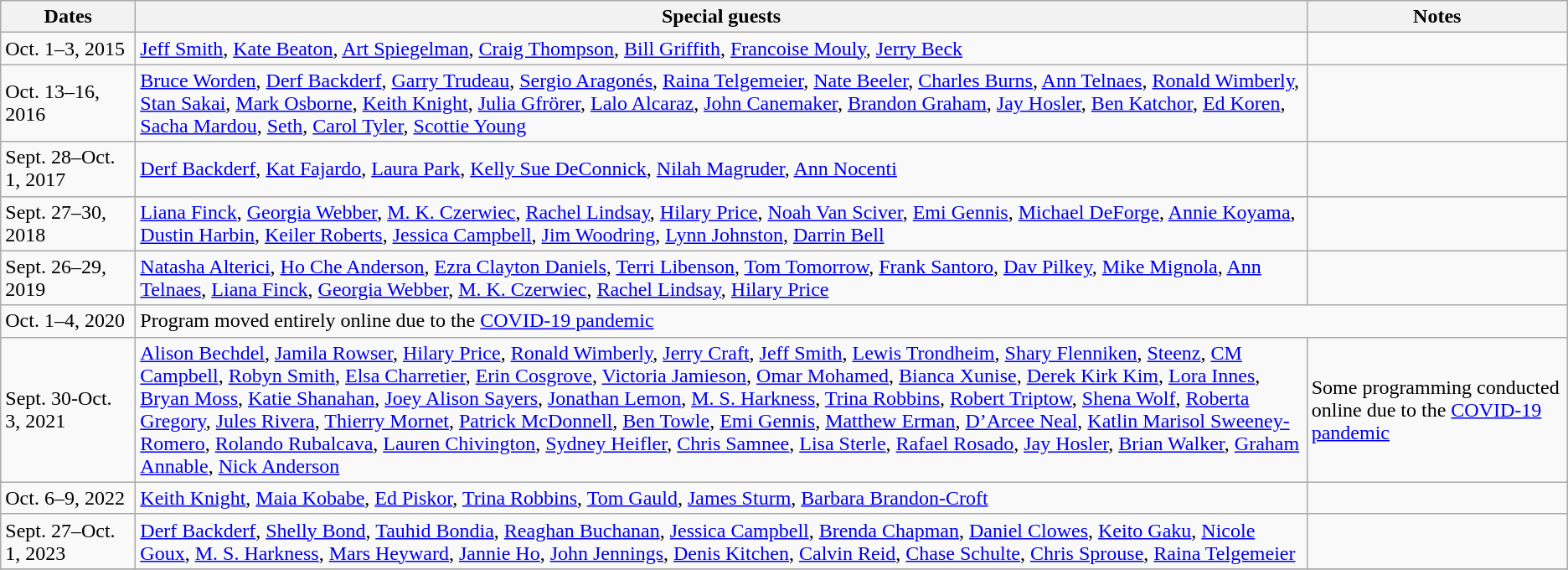<table class="wikitable">
<tr>
<th>Dates</th>
<th>Special guests</th>
<th>Notes</th>
</tr>
<tr>
<td width=100>Oct. 1–3, 2015</td>
<td><a href='#'>Jeff Smith</a>, <a href='#'>Kate Beaton</a>, <a href='#'>Art Spiegelman</a>, <a href='#'>Craig Thompson</a>, <a href='#'>Bill Griffith</a>, <a href='#'>Francoise Mouly</a>,  <a href='#'>Jerry Beck</a></td>
<td width=200></td>
</tr>
<tr>
<td>Oct. 13–16, 2016</td>
<td><a href='#'>Bruce Worden</a>, <a href='#'>Derf Backderf</a>, <a href='#'>Garry Trudeau</a>, <a href='#'>Sergio Aragonés</a>, <a href='#'>Raina Telgemeier</a>, <a href='#'>Nate Beeler</a>, <a href='#'>Charles Burns</a>, <a href='#'>Ann Telnaes</a>, <a href='#'>Ronald Wimberly</a>, <a href='#'>Stan Sakai</a>, <a href='#'>Mark Osborne</a>, <a href='#'>Keith Knight</a>, <a href='#'>Julia Gfrörer</a>, <a href='#'>Lalo Alcaraz</a>, <a href='#'>John Canemaker</a>, <a href='#'>Brandon Graham</a>, <a href='#'>Jay Hosler</a>, <a href='#'>Ben Katchor</a>, <a href='#'>Ed Koren</a>, <a href='#'>Sacha Mardou</a>, <a href='#'>Seth</a>, <a href='#'>Carol Tyler</a>, <a href='#'>Scottie Young</a></td>
<td></td>
</tr>
<tr>
<td>Sept. 28–Oct. 1, 2017</td>
<td><a href='#'>Derf Backderf</a>, <a href='#'>Kat Fajardo</a>, <a href='#'>Laura Park</a>, <a href='#'>Kelly Sue DeConnick</a>, <a href='#'>Nilah Magruder</a>, <a href='#'>Ann Nocenti</a></td>
<td></td>
</tr>
<tr>
<td>Sept. 27–30, 2018</td>
<td><a href='#'>Liana Finck</a>, <a href='#'>Georgia Webber</a>, <a href='#'>M. K. Czerwiec</a>, <a href='#'>Rachel Lindsay</a>, <a href='#'>Hilary Price</a>, <a href='#'>Noah Van Sciver</a>, <a href='#'>Emi Gennis</a>, <a href='#'>Michael DeForge</a>, <a href='#'>Annie Koyama</a>, <a href='#'>Dustin Harbin</a>, <a href='#'>Keiler Roberts</a>, <a href='#'>Jessica Campbell</a>, <a href='#'>Jim Woodring</a>, <a href='#'>Lynn Johnston</a>, <a href='#'>Darrin Bell</a></td>
<td></td>
</tr>
<tr>
<td>Sept. 26–29, 2019</td>
<td><a href='#'>Natasha Alterici</a>, <a href='#'>Ho Che Anderson</a>, <a href='#'>Ezra Clayton Daniels</a>, <a href='#'>Terri Libenson</a>, <a href='#'>Tom Tomorrow</a>, <a href='#'>Frank Santoro</a>, <a href='#'>Dav Pilkey</a>, <a href='#'>Mike Mignola</a>, <a href='#'>Ann Telnaes</a>, <a href='#'>Liana Finck</a>, <a href='#'>Georgia Webber</a>, <a href='#'>M. K. Czerwiec</a>, <a href='#'>Rachel Lindsay</a>, <a href='#'>Hilary Price</a></td>
<td></td>
</tr>
<tr>
<td>Oct. 1–4, 2020</td>
<td colspan=2>Program moved entirely online due to the <a href='#'>COVID-19 pandemic</a></td>
</tr>
<tr>
<td>Sept. 30-Oct. 3, 2021</td>
<td><a href='#'>Alison Bechdel</a>, <a href='#'>Jamila Rowser</a>, <a href='#'>Hilary Price</a>, <a href='#'>Ronald Wimberly</a>, <a href='#'>Jerry Craft</a>, <a href='#'>Jeff Smith</a>, <a href='#'>Lewis Trondheim</a>, <a href='#'>Shary Flenniken</a>, <a href='#'>Steenz</a>, <a href='#'>CM Campbell</a>, <a href='#'>Robyn Smith</a>, <a href='#'>Elsa Charretier</a>, <a href='#'>Erin Cosgrove</a>, <a href='#'>Victoria Jamieson</a>, <a href='#'>Omar Mohamed</a>, <a href='#'>Bianca Xunise</a>, <a href='#'>Derek Kirk Kim</a>, <a href='#'>Lora Innes</a>, <a href='#'>Bryan Moss</a>, <a href='#'>Katie Shanahan</a>, <a href='#'>Joey Alison Sayers</a>, <a href='#'>Jonathan Lemon</a>, <a href='#'>M. S. Harkness</a>, <a href='#'>Trina Robbins</a>, <a href='#'>Robert Triptow</a>, <a href='#'>Shena Wolf</a>, <a href='#'>Roberta Gregory</a>, <a href='#'>Jules Rivera</a>, <a href='#'>Thierry Mornet</a>, <a href='#'>Patrick McDonnell</a>, <a href='#'>Ben Towle</a>, <a href='#'>Emi Gennis</a>, <a href='#'>Matthew Erman</a>, <a href='#'>D’Arcee Neal</a>, <a href='#'>Katlin Marisol Sweeney-Romero</a>, <a href='#'>Rolando Rubalcava</a>, <a href='#'>Lauren Chivington</a>, <a href='#'>Sydney Heifler</a>, <a href='#'>Chris Samnee</a>, <a href='#'>Lisa Sterle</a>, <a href='#'>Rafael Rosado</a>, <a href='#'>Jay Hosler</a>, <a href='#'>Brian Walker</a>, <a href='#'>Graham Annable</a>, <a href='#'>Nick Anderson</a></td>
<td>Some programming conducted online due to the <a href='#'>COVID-19 pandemic</a></td>
</tr>
<tr>
<td>Oct. 6–9, 2022</td>
<td><a href='#'>Keith Knight</a>, <a href='#'>Maia Kobabe</a>, <a href='#'>Ed Piskor</a>, <a href='#'>Trina Robbins</a>, <a href='#'>Tom Gauld</a>, <a href='#'>James Sturm</a>, <a href='#'>Barbara Brandon-Croft</a></td>
<td></td>
</tr>
<tr>
<td>Sept. 27–Oct. 1, 2023</td>
<td><a href='#'>Derf Backderf</a>, <a href='#'>Shelly Bond</a>, <a href='#'>Tauhid Bondia</a>, <a href='#'>Reaghan Buchanan</a>, <a href='#'>Jessica Campbell</a>, <a href='#'>Brenda Chapman</a>, <a href='#'>Daniel Clowes</a>, <a href='#'>Keito Gaku</a>, <a href='#'>Nicole Goux</a>, <a href='#'>M. S. Harkness</a>, <a href='#'>Mars Heyward</a>, <a href='#'>Jannie Ho</a>, <a href='#'>John Jennings</a>, <a href='#'>Denis Kitchen</a>, <a href='#'>Calvin Reid</a>, <a href='#'>Chase Schulte</a>, <a href='#'>Chris Sprouse</a>, <a href='#'>Raina Telgemeier</a></td>
<td></td>
</tr>
<tr>
</tr>
</table>
